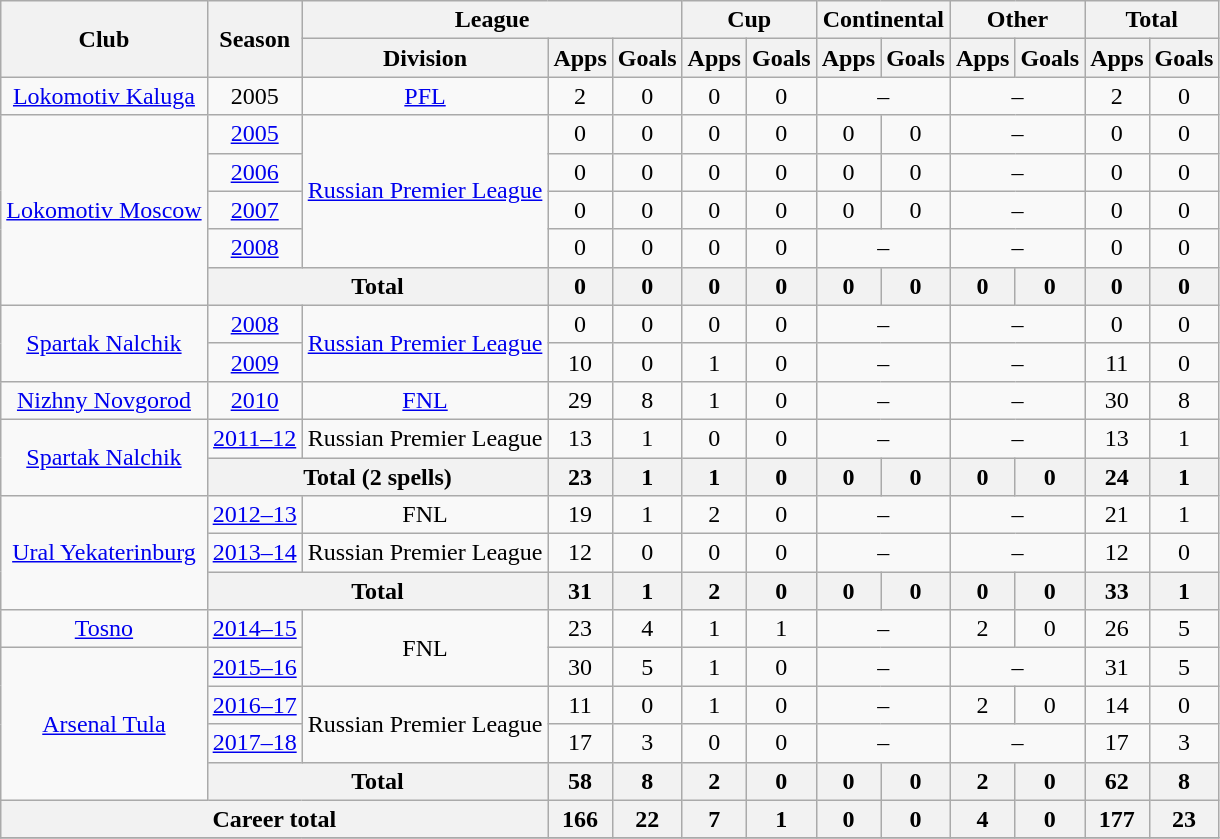<table class="wikitable" style="text-align: center;">
<tr>
<th rowspan=2>Club</th>
<th rowspan=2>Season</th>
<th colspan=3>League</th>
<th colspan=2>Cup</th>
<th colspan=2>Continental</th>
<th colspan=2>Other</th>
<th colspan=2>Total</th>
</tr>
<tr>
<th>Division</th>
<th>Apps</th>
<th>Goals</th>
<th>Apps</th>
<th>Goals</th>
<th>Apps</th>
<th>Goals</th>
<th>Apps</th>
<th>Goals</th>
<th>Apps</th>
<th>Goals</th>
</tr>
<tr>
<td><a href='#'>Lokomotiv Kaluga</a></td>
<td>2005</td>
<td><a href='#'>PFL</a></td>
<td>2</td>
<td>0</td>
<td>0</td>
<td>0</td>
<td colspan=2>–</td>
<td colspan=2>–</td>
<td>2</td>
<td>0</td>
</tr>
<tr>
<td rowspan=5><a href='#'>Lokomotiv Moscow</a></td>
<td><a href='#'>2005</a></td>
<td rowspan=4><a href='#'>Russian Premier League</a></td>
<td>0</td>
<td>0</td>
<td>0</td>
<td>0</td>
<td>0</td>
<td>0</td>
<td colspan=2>–</td>
<td>0</td>
<td>0</td>
</tr>
<tr>
<td><a href='#'>2006</a></td>
<td>0</td>
<td>0</td>
<td>0</td>
<td>0</td>
<td>0</td>
<td>0</td>
<td colspan=2>–</td>
<td>0</td>
<td>0</td>
</tr>
<tr>
<td><a href='#'>2007</a></td>
<td>0</td>
<td>0</td>
<td>0</td>
<td>0</td>
<td>0</td>
<td>0</td>
<td colspan=2>–</td>
<td>0</td>
<td>0</td>
</tr>
<tr>
<td><a href='#'>2008</a></td>
<td>0</td>
<td>0</td>
<td>0</td>
<td>0</td>
<td colspan=2>–</td>
<td colspan=2>–</td>
<td>0</td>
<td>0</td>
</tr>
<tr>
<th colspan=2>Total</th>
<th>0</th>
<th>0</th>
<th>0</th>
<th>0</th>
<th>0</th>
<th>0</th>
<th>0</th>
<th>0</th>
<th>0</th>
<th>0</th>
</tr>
<tr>
<td rowspan=2><a href='#'>Spartak Nalchik</a></td>
<td><a href='#'>2008</a></td>
<td rowspan=2><a href='#'>Russian Premier League</a></td>
<td>0</td>
<td>0</td>
<td>0</td>
<td>0</td>
<td colspan=2>–</td>
<td colspan=2>–</td>
<td>0</td>
<td>0</td>
</tr>
<tr>
<td><a href='#'>2009</a></td>
<td>10</td>
<td>0</td>
<td>1</td>
<td>0</td>
<td colspan=2>–</td>
<td colspan=2>–</td>
<td>11</td>
<td>0</td>
</tr>
<tr>
<td><a href='#'>Nizhny Novgorod</a></td>
<td><a href='#'>2010</a></td>
<td><a href='#'>FNL</a></td>
<td>29</td>
<td>8</td>
<td>1</td>
<td>0</td>
<td colspan=2>–</td>
<td colspan=2>–</td>
<td>30</td>
<td>8</td>
</tr>
<tr>
<td rowspan=2><a href='#'>Spartak Nalchik</a></td>
<td><a href='#'>2011–12</a></td>
<td>Russian Premier League</td>
<td>13</td>
<td>1</td>
<td>0</td>
<td>0</td>
<td colspan=2>–</td>
<td colspan=2>–</td>
<td>13</td>
<td>1</td>
</tr>
<tr>
<th colspan=2>Total (2 spells)</th>
<th>23</th>
<th>1</th>
<th>1</th>
<th>0</th>
<th>0</th>
<th>0</th>
<th>0</th>
<th>0</th>
<th>24</th>
<th>1</th>
</tr>
<tr>
<td rowspan=3><a href='#'>Ural Yekaterinburg</a></td>
<td><a href='#'>2012–13</a></td>
<td>FNL</td>
<td>19</td>
<td>1</td>
<td>2</td>
<td>0</td>
<td colspan=2>–</td>
<td colspan=2>–</td>
<td>21</td>
<td>1</td>
</tr>
<tr>
<td><a href='#'>2013–14</a></td>
<td>Russian Premier League</td>
<td>12</td>
<td>0</td>
<td>0</td>
<td>0</td>
<td colspan=2>–</td>
<td colspan=2>–</td>
<td>12</td>
<td>0</td>
</tr>
<tr>
<th colspan=2>Total</th>
<th>31</th>
<th>1</th>
<th>2</th>
<th>0</th>
<th>0</th>
<th>0</th>
<th>0</th>
<th>0</th>
<th>33</th>
<th>1</th>
</tr>
<tr>
<td><a href='#'>Tosno</a></td>
<td><a href='#'>2014–15</a></td>
<td rowspan=2>FNL</td>
<td>23</td>
<td>4</td>
<td>1</td>
<td>1</td>
<td colspan=2>–</td>
<td>2</td>
<td>0</td>
<td>26</td>
<td>5</td>
</tr>
<tr>
<td rowspan=4><a href='#'>Arsenal Tula</a></td>
<td><a href='#'>2015–16</a></td>
<td>30</td>
<td>5</td>
<td>1</td>
<td>0</td>
<td colspan=2>–</td>
<td colspan=2>–</td>
<td>31</td>
<td>5</td>
</tr>
<tr>
<td><a href='#'>2016–17</a></td>
<td rowspan=2>Russian Premier League</td>
<td>11</td>
<td>0</td>
<td>1</td>
<td>0</td>
<td colspan=2>–</td>
<td>2</td>
<td>0</td>
<td>14</td>
<td>0</td>
</tr>
<tr>
<td><a href='#'>2017–18</a></td>
<td>17</td>
<td>3</td>
<td>0</td>
<td>0</td>
<td colspan=2>–</td>
<td colspan=2>–</td>
<td>17</td>
<td>3</td>
</tr>
<tr>
<th colspan=2>Total</th>
<th>58</th>
<th>8</th>
<th>2</th>
<th>0</th>
<th>0</th>
<th>0</th>
<th>2</th>
<th>0</th>
<th>62</th>
<th>8</th>
</tr>
<tr>
<th colspan=3>Career total</th>
<th>166</th>
<th>22</th>
<th>7</th>
<th>1</th>
<th>0</th>
<th>0</th>
<th>4</th>
<th>0</th>
<th>177</th>
<th>23</th>
</tr>
<tr>
</tr>
</table>
